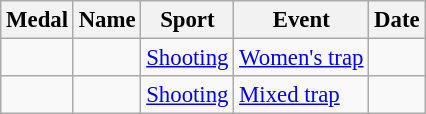<table class="wikitable sortable" style="font-size: 95%;">
<tr>
<th>Medal</th>
<th>Name</th>
<th>Sport</th>
<th>Event</th>
<th>Date</th>
</tr>
<tr>
<td></td>
<td></td>
<td><a href='#'>Shooting</a></td>
<td><a href='#'>Women's trap</a></td>
<td></td>
</tr>
<tr>
<td></td>
<td><br></td>
<td><a href='#'>Shooting</a></td>
<td><a href='#'>Mixed trap</a></td>
<td></td>
</tr>
</table>
